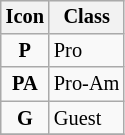<table class="wikitable" style="font-size: 85%; display: inline-table">
<tr>
<th>Icon</th>
<th>Class</th>
</tr>
<tr>
<td align=center><strong><span>P</span></strong></td>
<td>Pro</td>
</tr>
<tr>
<td align=center><strong><span>PA</span></strong></td>
<td>Pro-Am</td>
</tr>
<tr>
<td align=center><strong><span>G</span></strong></td>
<td>Guest</td>
</tr>
<tr>
</tr>
</table>
